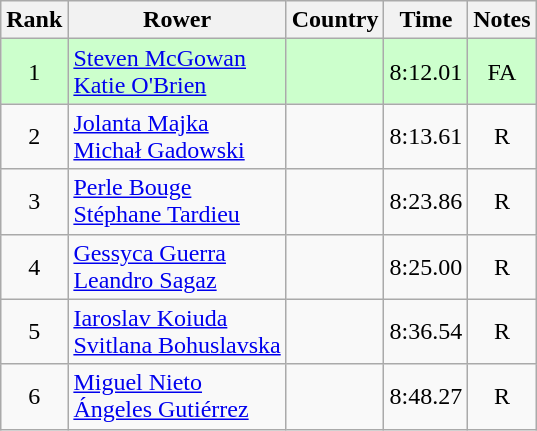<table class="wikitable" style="text-align:center">
<tr>
<th>Rank</th>
<th>Rower</th>
<th>Country</th>
<th>Time</th>
<th>Notes</th>
</tr>
<tr bgcolor=ccffcc>
<td>1</td>
<td align="left"><a href='#'>Steven McGowan</a><br><a href='#'>Katie O'Brien</a></td>
<td align="left"></td>
<td>8:12.01</td>
<td>FA</td>
</tr>
<tr>
<td>2</td>
<td align="left"><a href='#'>Jolanta Majka</a><br><a href='#'>Michał Gadowski </a></td>
<td align="left"></td>
<td>8:13.61</td>
<td>R</td>
</tr>
<tr>
<td>3</td>
<td align="left"><a href='#'>Perle Bouge</a><br><a href='#'>Stéphane Tardieu </a></td>
<td align="left"></td>
<td>8:23.86</td>
<td>R</td>
</tr>
<tr>
<td>4</td>
<td align="left"><a href='#'>Gessyca Guerra</a><br><a href='#'>Leandro Sagaz</a></td>
<td align="left"></td>
<td>8:25.00</td>
<td>R</td>
</tr>
<tr>
<td>5</td>
<td align="left"><a href='#'>Iaroslav Koiuda</a><br><a href='#'>Svitlana Bohuslavska</a></td>
<td align="left"></td>
<td>8:36.54</td>
<td>R</td>
</tr>
<tr>
<td>6</td>
<td align="left"><a href='#'>Miguel Nieto</a><br><a href='#'>Ángeles Gutiérrez</a></td>
<td align="left"></td>
<td>8:48.27</td>
<td>R</td>
</tr>
</table>
